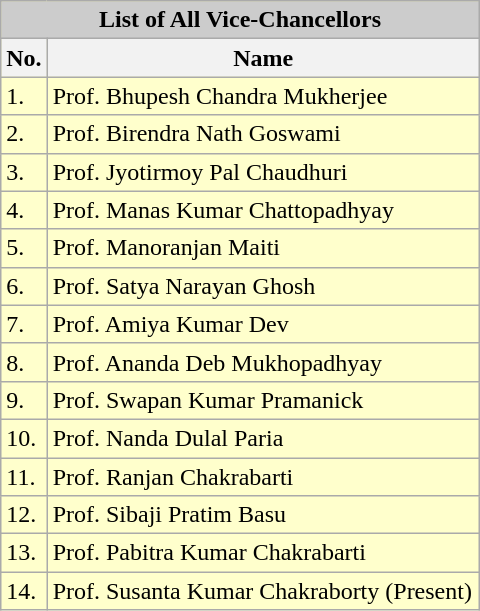<table class="wikitable mw-collapsible mw-collapsed" style="margin-left:1em; font-size:100%; background:#ffc; color:black; width:20em; max-width:30%;"  cellspacing="0" cellpadding="0">
<tr>
<th style="background:#ccc;" colspan="2">List of All Vice-Chancellors</th>
</tr>
<tr>
<th scope="col" style="width: 5%;">No.</th>
<th scope="col" style="width: 95%;">Name</th>
</tr>
<tr>
<td>1.</td>
<td>Prof. Bhupesh Chandra Mukherjee</td>
</tr>
<tr>
<td>2.</td>
<td>Prof. Birendra Nath Goswami</td>
</tr>
<tr>
<td>3.</td>
<td>Prof. Jyotirmoy Pal Chaudhuri</td>
</tr>
<tr>
<td>4.</td>
<td>Prof. Manas Kumar Chattopadhyay</td>
</tr>
<tr>
<td>5.</td>
<td>Prof. Manoranjan Maiti</td>
</tr>
<tr>
<td>6.</td>
<td>Prof. Satya Narayan Ghosh</td>
</tr>
<tr>
<td>7.</td>
<td>Prof. Amiya Kumar Dev</td>
</tr>
<tr>
<td>8.</td>
<td>Prof. Ananda Deb Mukhopadhyay</td>
</tr>
<tr>
<td>9.</td>
<td>Prof. Swapan Kumar Pramanick</td>
</tr>
<tr>
<td>10.</td>
<td>Prof. Nanda Dulal Paria</td>
</tr>
<tr>
<td>11.</td>
<td>Prof. Ranjan Chakrabarti</td>
</tr>
<tr>
<td>12.</td>
<td>Prof. Sibaji Pratim Basu</td>
</tr>
<tr>
<td>13.</td>
<td>Prof. Pabitra Kumar Chakrabarti</td>
</tr>
<tr>
<td>14.</td>
<td>Prof. Susanta Kumar Chakraborty (Present)</td>
</tr>
</table>
